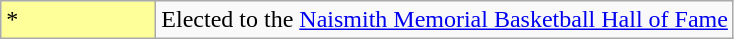<table class="wikitable sortable">
<tr>
<td style="background-color:#FFFF99; border:1px solid #aaaaaa; width:6em">*</td>
<td>Elected to the <a href='#'>Naismith Memorial Basketball Hall of Fame</a></td>
</tr>
</table>
